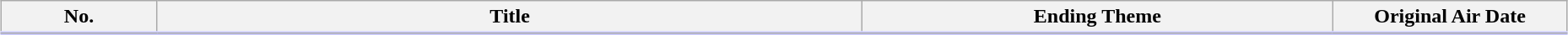<table class="wikitable" style="width:98%; margin:auto; background:#FFF;">
<tr style="border-bottom:3px solid #CCF">
<th style="width:10%">No.</th>
<th>Title</th>
<th style="width:30%">Ending Theme</th>
<th style="width:15%">Original Air Date</th>
</tr>
<tr>
</tr>
</table>
